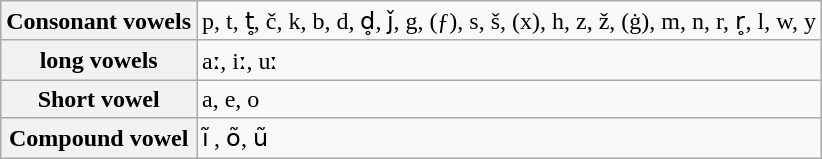<table class="wikitable">
<tr>
<th>Consonant vowels</th>
<td>p, t, t̥, č, k, b, d, d̥, ǰ, g, (ƒ), s, š, (x), h, z, ž, (ġ), m, n, r, r̥, l, w, y</td>
</tr>
<tr>
<th>long vowels</th>
<td>aː, iː, uː</td>
</tr>
<tr>
<th>Short vowel</th>
<td>a, e, o</td>
</tr>
<tr>
<th>Compound vowel</th>
<td>ı͂ , o͂, u͂</td>
</tr>
</table>
